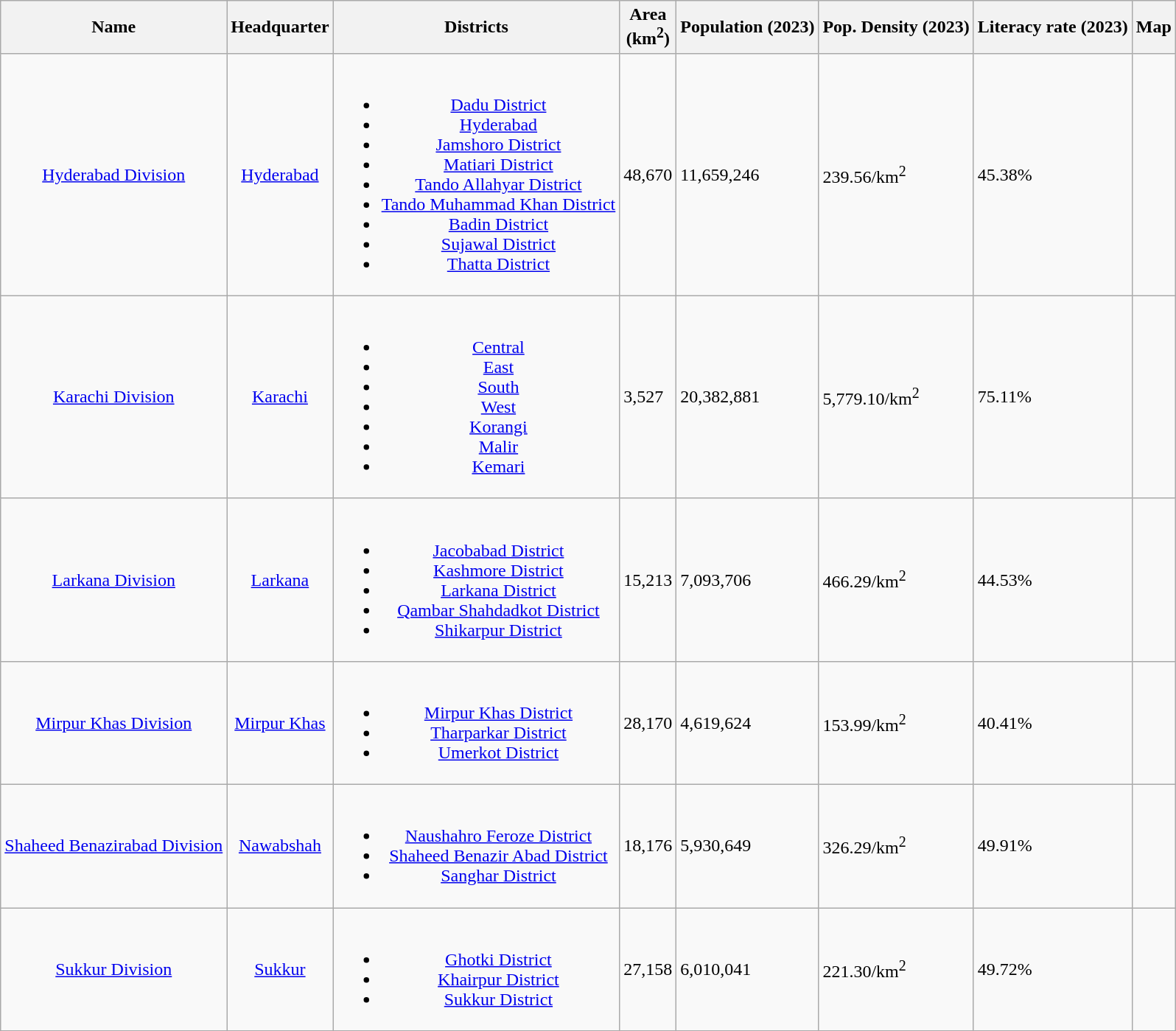<table class="wikitable sortable static-row-numbers static-row-header-hash" style="text-align:left">
<tr>
<th>Name</th>
<th>Headquarter</th>
<th>Districts</th>
<th>Area<br>(km<sup>2</sup>)</th>
<th>Population (2023)</th>
<th>Pop. Density (2023)</th>
<th>Literacy rate (2023)</th>
<th>Map</th>
</tr>
<tr>
<td style="text-align:center;"><a href='#'>Hyderabad Division</a></td>
<td style="text-align:center;"><a href='#'>Hyderabad</a></td>
<td style="text-align:center;"><br><ul><li><a href='#'>Dadu District</a></li><li><a href='#'>Hyderabad</a></li><li><a href='#'>Jamshoro District</a></li><li><a href='#'>Matiari District</a></li><li><a href='#'>Tando Allahyar District</a></li><li><a href='#'>Tando Muhammad Khan District</a></li><li><a href='#'>Badin District</a></li><li><a href='#'>Sujawal District</a></li><li><a href='#'>Thatta District</a></li></ul></td>
<td>48,670</td>
<td>11,659,246</td>
<td>239.56/km<sup>2</sup></td>
<td>45.38%</td>
<td style="text-align:left;"></td>
</tr>
<tr>
<td style="text-align:center;"><a href='#'>Karachi Division</a></td>
<td style="text-align:center;"><a href='#'>Karachi</a></td>
<td style="text-align:center;"><br><ul><li><a href='#'>Central</a></li><li><a href='#'>East</a></li><li><a href='#'>South</a></li><li><a href='#'>West</a></li><li><a href='#'>Korangi</a></li><li><a href='#'>Malir</a></li><li><a href='#'>Kemari</a></li></ul></td>
<td>3,527</td>
<td>20,382,881</td>
<td>5,779.10/km<sup>2</sup></td>
<td>75.11%</td>
<td style="text-align:left;"></td>
</tr>
<tr>
<td style="text-align:center;"><a href='#'>Larkana Division</a></td>
<td style="text-align:center;"><a href='#'>Larkana</a></td>
<td style="text-align:center;"><br><ul><li><a href='#'>Jacobabad District</a></li><li><a href='#'>Kashmore District</a></li><li><a href='#'>Larkana District</a></li><li><a href='#'>Qambar Shahdadkot District</a></li><li><a href='#'>Shikarpur District</a></li></ul></td>
<td>15,213</td>
<td>7,093,706</td>
<td>466.29/km<sup>2</sup></td>
<td>44.53%</td>
<td style="text-align:left;"></td>
</tr>
<tr>
<td style="text-align:center;"><a href='#'>Mirpur Khas Division</a></td>
<td style="text-align:center;"><a href='#'>Mirpur Khas</a></td>
<td style="text-align:center;"><br><ul><li><a href='#'>Mirpur Khas District</a></li><li><a href='#'>Tharparkar District</a></li><li><a href='#'>Umerkot District</a></li></ul></td>
<td>28,170</td>
<td>4,619,624</td>
<td>153.99/km<sup>2</sup></td>
<td>40.41%</td>
<td style="text-align:left;"></td>
</tr>
<tr>
<td style="text-align:center;"><a href='#'>Shaheed Benazirabad Division</a></td>
<td style="text-align:center;"><a href='#'>Nawabshah</a></td>
<td style="text-align:center;"><br><ul><li><a href='#'>Naushahro Feroze District</a></li><li><a href='#'>Shaheed Benazir Abad District</a></li><li><a href='#'>Sanghar District</a></li></ul></td>
<td>18,176</td>
<td>5,930,649</td>
<td>326.29/km<sup>2</sup></td>
<td>49.91%</td>
<td style="text-align:left;"></td>
</tr>
<tr>
<td style="text-align:center;"><a href='#'>Sukkur Division</a></td>
<td style="text-align:center;"><a href='#'>Sukkur</a></td>
<td style="text-align:center;"><br><ul><li><a href='#'>Ghotki District</a></li><li><a href='#'>Khairpur District</a></li><li><a href='#'>Sukkur District</a></li></ul></td>
<td>27,158</td>
<td>6,010,041</td>
<td>221.30/km<sup>2</sup></td>
<td>49.72%</td>
<td style="text-align:left;"></td>
</tr>
<tr>
</tr>
</table>
